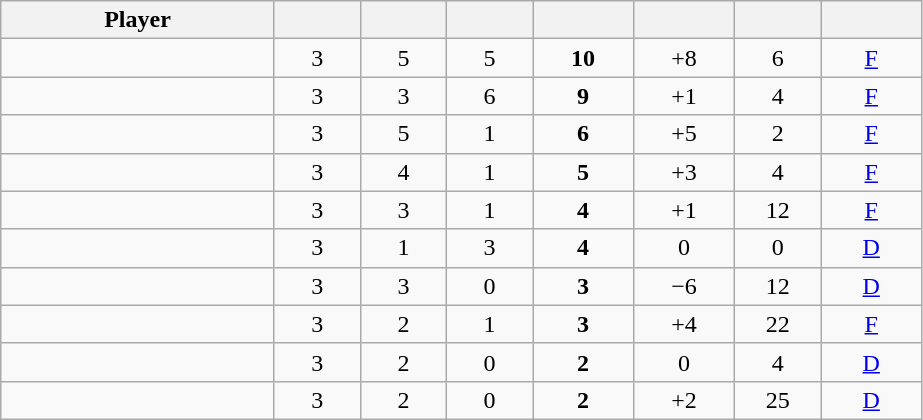<table class="wikitable sortable" style="text-align:center;">
<tr>
<th width="175px">Player</th>
<th width="50px"></th>
<th width="50px"></th>
<th width="50px"></th>
<th width="60px"></th>
<th width="60px"></th>
<th width="50px"></th>
<th width="60px"></th>
</tr>
<tr>
<td align="left"> </td>
<td>3</td>
<td>5</td>
<td>5</td>
<td><strong>10</strong></td>
<td>+8</td>
<td>6</td>
<td><a href='#'>F</a></td>
</tr>
<tr>
<td align="left"> </td>
<td>3</td>
<td>3</td>
<td>6</td>
<td><strong>9</strong></td>
<td>+1</td>
<td>4</td>
<td><a href='#'>F</a></td>
</tr>
<tr>
<td align="left"> </td>
<td>3</td>
<td>5</td>
<td>1</td>
<td><strong>6</strong></td>
<td>+5</td>
<td>2</td>
<td><a href='#'>F</a></td>
</tr>
<tr>
<td align="left"> </td>
<td>3</td>
<td>4</td>
<td>1</td>
<td><strong>5</strong></td>
<td>+3</td>
<td>4</td>
<td><a href='#'>F</a></td>
</tr>
<tr>
<td align="left"> </td>
<td>3</td>
<td>3</td>
<td>1</td>
<td><strong>4</strong></td>
<td>+1</td>
<td>12</td>
<td><a href='#'>F</a></td>
</tr>
<tr>
<td align="left"> </td>
<td>3</td>
<td>1</td>
<td>3</td>
<td><strong>4</strong></td>
<td>0</td>
<td>0</td>
<td><a href='#'>D</a></td>
</tr>
<tr>
<td align="left"> </td>
<td>3</td>
<td>3</td>
<td>0</td>
<td><strong>3</strong></td>
<td>−6</td>
<td>12</td>
<td><a href='#'>D</a></td>
</tr>
<tr>
<td align="left"> </td>
<td>3</td>
<td>2</td>
<td>1</td>
<td><strong>3</strong></td>
<td>+4</td>
<td>22</td>
<td><a href='#'>F</a></td>
</tr>
<tr>
<td align="left"> </td>
<td>3</td>
<td>2</td>
<td>0</td>
<td><strong>2</strong></td>
<td>0</td>
<td>4</td>
<td><a href='#'>D</a></td>
</tr>
<tr>
<td align="left"> </td>
<td>3</td>
<td>2</td>
<td>0</td>
<td><strong>2</strong></td>
<td>+2</td>
<td>25</td>
<td><a href='#'>D</a></td>
</tr>
</table>
